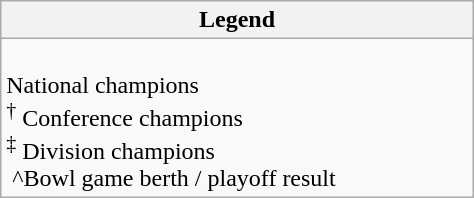<table class="wikitable" style="margin:1em auto; width:25%;">
<tr>
<th colspan=2>Legend</th>
</tr>
<tr>
<td><br> National champions<br>
 <sup>†</sup> Conference champions<br>
 <sup>‡</sup> Division champions<br>
  ^Bowl game berth / playoff result<br></td>
</tr>
</table>
